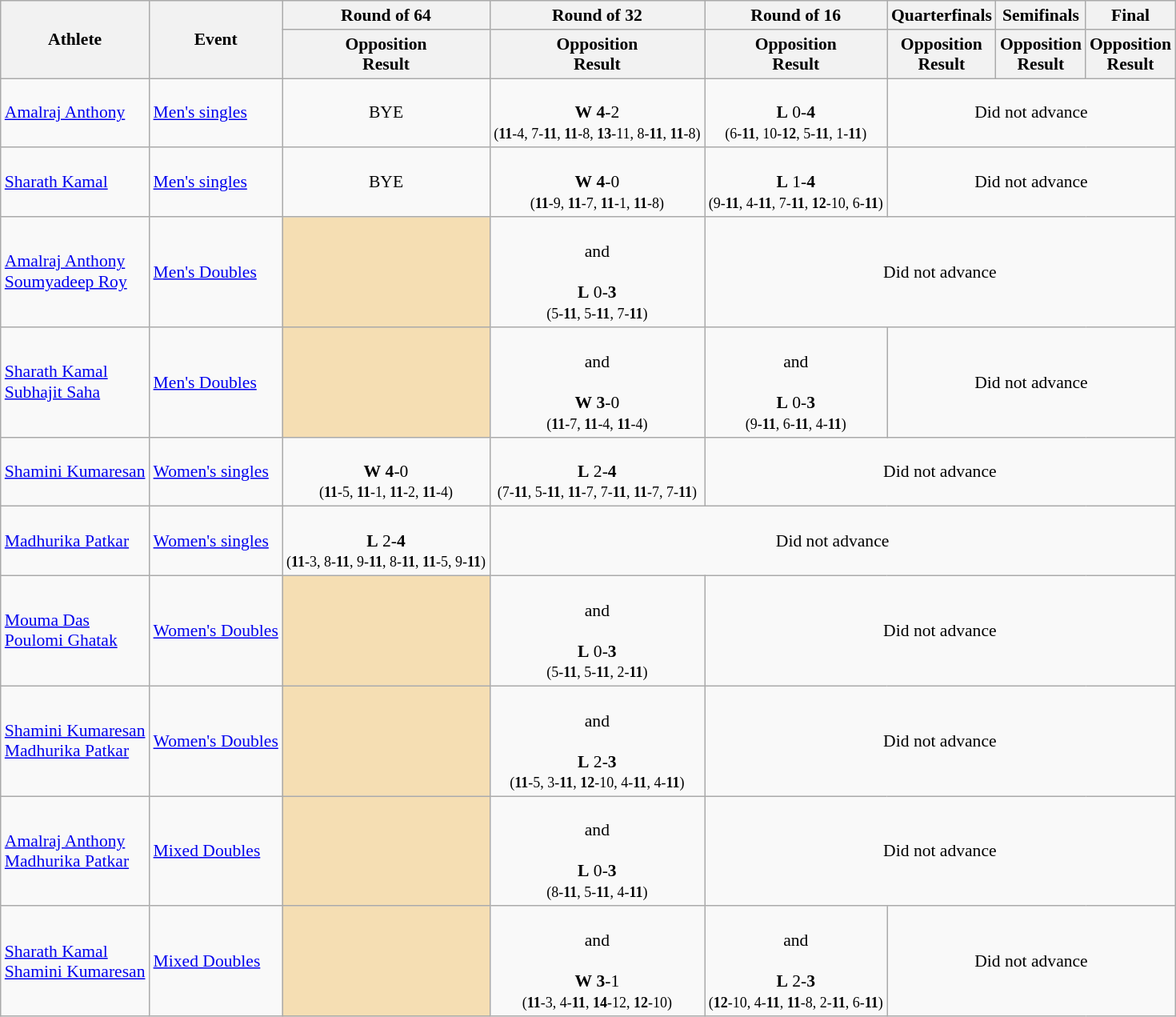<table class="wikitable" border="1" style="font-size:90%">
<tr>
<th rowspan=2>Athlete</th>
<th rowspan=2>Event</th>
<th>Round of 64</th>
<th>Round of 32</th>
<th>Round of 16</th>
<th>Quarterfinals</th>
<th>Semifinals</th>
<th>Final</th>
</tr>
<tr>
<th>Opposition<br>Result</th>
<th>Opposition<br>Result</th>
<th>Opposition<br>Result</th>
<th>Opposition<br>Result</th>
<th>Opposition<br>Result</th>
<th>Opposition<br>Result</th>
</tr>
<tr>
<td><a href='#'>Amalraj Anthony</a></td>
<td><a href='#'>Men's singles</a></td>
<td align=center>BYE</td>
<td align=center><br><strong>W</strong> <strong>4</strong>-2<br><small>(<strong>11</strong>-4, 7-<strong>11</strong>, <strong>11</strong>-8, <strong>13</strong>-11, 8-<strong>11</strong>, <strong>11</strong>-8)</small></td>
<td align=center><br><strong>L</strong> 0-<strong>4</strong><br><small>(6-<strong>11</strong>, 10-<strong>12</strong>, 5-<strong>11</strong>, 1-<strong>11</strong>)</small></td>
<td align=center colspan="7">Did not advance</td>
</tr>
<tr>
<td><a href='#'>Sharath Kamal</a></td>
<td><a href='#'>Men's singles</a></td>
<td align=center>BYE</td>
<td align=center><br><strong>W</strong> <strong>4</strong>-0<br><small>(<strong>11</strong>-9, <strong>11</strong>-7, <strong>11</strong>-1, <strong>11</strong>-8)</small></td>
<td align=center><br><strong>L</strong> 1-<strong>4</strong><br><small>(9-<strong>11</strong>, 4-<strong>11</strong>, 7-<strong>11</strong>, <strong>12</strong>-10, 6-<strong>11</strong>)</small></td>
<td align=center colspan="7">Did not advance</td>
</tr>
<tr>
<td><a href='#'>Amalraj Anthony</a><br><a href='#'>Soumyadeep Roy</a></td>
<td><a href='#'>Men's Doubles</a></td>
<td align=center bgcolor=wheat></td>
<td align=center><br>and<br><br><strong>L</strong> 0-<strong>3</strong><br><small>(5-<strong>11</strong>, 5-<strong>11</strong>, 7-<strong>11</strong>)</small></td>
<td align=center colspan="7">Did not advance</td>
</tr>
<tr>
<td><a href='#'>Sharath Kamal</a><br><a href='#'>Subhajit Saha</a></td>
<td><a href='#'>Men's Doubles</a></td>
<td align=center bgcolor=wheat></td>
<td align=center><br>and<br><br><strong>W</strong> <strong>3</strong>-0<br><small>(<strong>11</strong>-7, <strong>11</strong>-4, <strong>11</strong>-4)</small></td>
<td align=center><br>and<br><br><strong>L</strong> 0-<strong>3</strong><br><small>(9-<strong>11</strong>, 6-<strong>11</strong>, 4-<strong>11</strong>)</small></td>
<td align=center colspan="7">Did not advance</td>
</tr>
<tr>
<td><a href='#'>Shamini Kumaresan</a></td>
<td><a href='#'>Women's singles</a></td>
<td align=center><br><strong>W</strong> <strong>4</strong>-0<br><small>(<strong>11</strong>-5, <strong>11</strong>-1, <strong>11</strong>-2, <strong>11</strong>-4)</small></td>
<td align=center><br><strong>L</strong> 2-<strong>4</strong><br><small>(7-<strong>11</strong>, 5-<strong>11</strong>, <strong>11</strong>-7, 7-<strong>11</strong>, <strong>11</strong>-7, 7-<strong>11</strong>)</small></td>
<td align=center colspan="7">Did not advance</td>
</tr>
<tr>
<td><a href='#'>Madhurika Patkar</a></td>
<td><a href='#'>Women's singles</a></td>
<td align=center><br><strong>L</strong> 2-<strong>4</strong><br><small>(<strong>11</strong>-3, 8-<strong>11</strong>, 9-<strong>11</strong>, 8-<strong>11</strong>, <strong>11</strong>-5, 9-<strong>11</strong>)</small></td>
<td align=center colspan="7">Did not advance</td>
</tr>
<tr>
<td><a href='#'>Mouma Das</a><br><a href='#'>Poulomi Ghatak</a></td>
<td><a href='#'>Women's Doubles</a></td>
<td align=center bgcolor=wheat></td>
<td align=center><br>and<br><br><strong>L</strong> 0-<strong>3</strong><br><small>(5-<strong>11</strong>, 5-<strong>11</strong>, 2-<strong>11</strong>)</small></td>
<td align=center colspan="7">Did not advance</td>
</tr>
<tr>
<td><a href='#'>Shamini Kumaresan</a><br><a href='#'>Madhurika Patkar</a></td>
<td><a href='#'>Women's Doubles</a></td>
<td align=center bgcolor=wheat></td>
<td align=center><br>and<br><br><strong>L</strong> 2-<strong>3</strong><br><small>(<strong>11</strong>-5, 3-<strong>11</strong>, <strong>12</strong>-10, 4-<strong>11</strong>, 4-<strong>11</strong>)</small></td>
<td align=center colspan="7">Did not advance</td>
</tr>
<tr>
<td><a href='#'>Amalraj Anthony</a><br><a href='#'>Madhurika Patkar</a></td>
<td><a href='#'>Mixed Doubles</a></td>
<td align=center bgcolor=wheat></td>
<td align=center><br>and<br><br><strong>L</strong> 0-<strong>3</strong><br><small>(8-<strong>11</strong>, 5-<strong>11</strong>, 4-<strong>11</strong>)</small></td>
<td align=center colspan="7">Did not advance</td>
</tr>
<tr>
<td><a href='#'>Sharath Kamal</a><br><a href='#'>Shamini Kumaresan</a></td>
<td><a href='#'>Mixed Doubles</a></td>
<td align=center bgcolor=wheat></td>
<td align=center><br>and<br><br><strong>W</strong> <strong>3</strong>-1<br><small>(<strong>11</strong>-3, 4-<strong>11</strong>, <strong>14</strong>-12, <strong>12</strong>-10)</small></td>
<td align=center><br>and<br><br><strong>L</strong> 2-<strong>3</strong><br><small>(<strong>12</strong>-10, 4-<strong>11</strong>, <strong>11</strong>-8, 2-<strong>11</strong>, 6-<strong>11</strong>)</small></td>
<td align=center colspan="7">Did not advance</td>
</tr>
</table>
